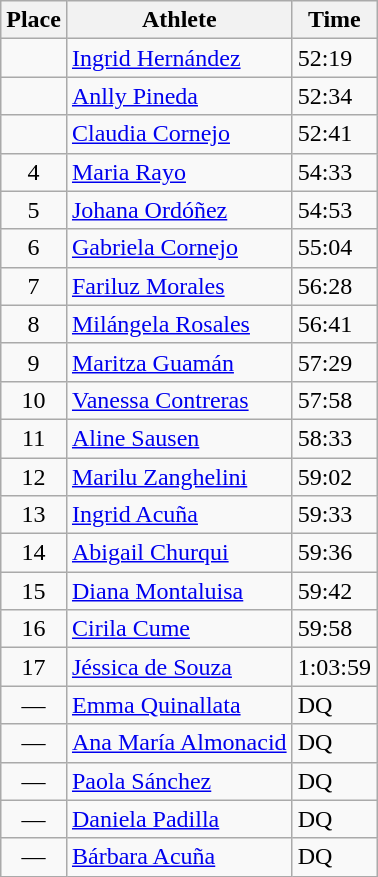<table class=wikitable>
<tr>
<th>Place</th>
<th>Athlete</th>
<th>Time</th>
</tr>
<tr>
<td align=center></td>
<td><a href='#'>Ingrid Hernández</a> </td>
<td>52:19</td>
</tr>
<tr>
<td align=center></td>
<td><a href='#'>Anlly Pineda</a> </td>
<td>52:34</td>
</tr>
<tr>
<td align=center></td>
<td><a href='#'>Claudia Cornejo</a> </td>
<td>52:41</td>
</tr>
<tr>
<td align=center>4</td>
<td><a href='#'>Maria Rayo</a> </td>
<td>54:33</td>
</tr>
<tr>
<td align=center>5</td>
<td><a href='#'>Johana Ordóñez</a> </td>
<td>54:53</td>
</tr>
<tr>
<td align=center>6</td>
<td><a href='#'>Gabriela Cornejo</a> </td>
<td>55:04</td>
</tr>
<tr>
<td align=center>7</td>
<td><a href='#'>Fariluz Morales</a> </td>
<td>56:28</td>
</tr>
<tr>
<td align=center>8</td>
<td><a href='#'>Milángela Rosales</a> </td>
<td>56:41</td>
</tr>
<tr>
<td align=center>9</td>
<td><a href='#'>Maritza Guamán</a> </td>
<td>57:29</td>
</tr>
<tr>
<td align=center>10</td>
<td><a href='#'>Vanessa Contreras</a> </td>
<td>57:58</td>
</tr>
<tr>
<td align=center>11</td>
<td><a href='#'>Aline Sausen</a> </td>
<td>58:33</td>
</tr>
<tr>
<td align=center>12</td>
<td><a href='#'>Marilu Zanghelini</a> </td>
<td>59:02</td>
</tr>
<tr>
<td align=center>13</td>
<td><a href='#'>Ingrid Acuña</a> </td>
<td>59:33</td>
</tr>
<tr>
<td align=center>14</td>
<td><a href='#'>Abigail Churqui</a> </td>
<td>59:36</td>
</tr>
<tr>
<td align=center>15</td>
<td><a href='#'>Diana Montaluisa</a> </td>
<td>59:42</td>
</tr>
<tr>
<td align=center>16</td>
<td><a href='#'>Cirila Cume</a> </td>
<td>59:58</td>
</tr>
<tr>
<td align=center>17</td>
<td><a href='#'>Jéssica de Souza</a> </td>
<td>1:03:59</td>
</tr>
<tr>
<td align=center>—</td>
<td><a href='#'>Emma Quinallata</a> </td>
<td>DQ</td>
</tr>
<tr>
<td align=center>—</td>
<td><a href='#'>Ana María Almonacid</a> </td>
<td>DQ</td>
</tr>
<tr>
<td align=center>—</td>
<td><a href='#'>Paola Sánchez</a> </td>
<td>DQ</td>
</tr>
<tr>
<td align=center>—</td>
<td><a href='#'>Daniela Padilla</a> </td>
<td>DQ</td>
</tr>
<tr>
<td align=center>—</td>
<td><a href='#'>Bárbara Acuña</a> </td>
<td>DQ</td>
</tr>
</table>
